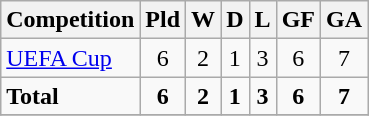<table class="wikitable">
<tr>
<th>Competition</th>
<th>Pld</th>
<th>W</th>
<th>D</th>
<th>L</th>
<th>GF</th>
<th>GA</th>
</tr>
<tr>
<td><a href='#'>UEFA Cup</a></td>
<td style="text-align:center;">6</td>
<td style="text-align:center;">2</td>
<td style="text-align:center;">1</td>
<td style="text-align:center;">3</td>
<td style="text-align:center;">6</td>
<td style="text-align:center;">7</td>
</tr>
<tr>
<td><strong>Total</strong></td>
<td style="text-align:center;"><strong>6</strong></td>
<td style="text-align:center;"><strong>2</strong></td>
<td style="text-align:center;"><strong>1</strong></td>
<td style="text-align:center;"><strong>3</strong></td>
<td style="text-align:center;"><strong>6</strong></td>
<td style="text-align:center;"><strong>7</strong></td>
</tr>
<tr>
</tr>
</table>
